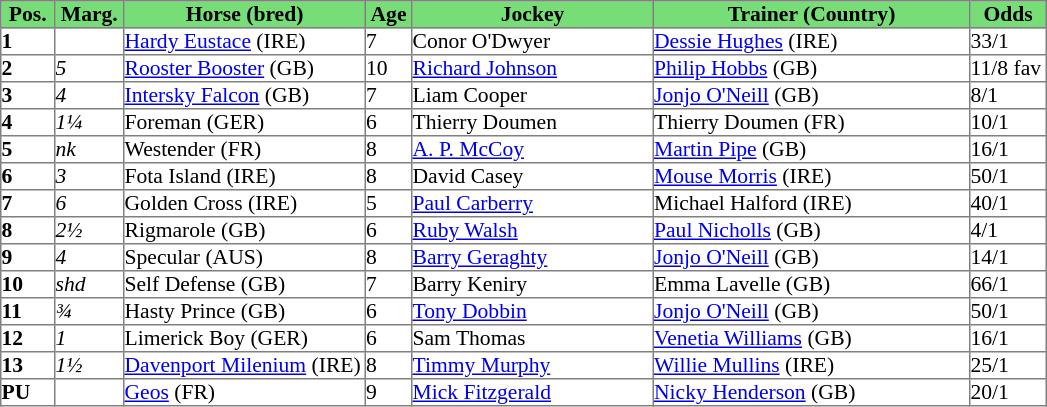<table border="1" cellpadding="0" style="border-collapse: collapse; font-size:90%">
<tr style="background:#7d7; text-align:center;">
<td style="width:35px;"><strong>Pos.</strong></td>
<td style="width:45px;"><strong>Marg.</strong></td>
<td style="width:160px;"><strong>Horse (bred)</strong></td>
<td style="width:30px;"><strong>Age</strong></td>
<td style="width:160px;"><strong>Jockey</strong></td>
<td style="width:210px;"><strong>Trainer (Country)</strong></td>
<td style="width:50px;"><strong>Odds</strong></td>
</tr>
<tr>
<td><strong>1</strong></td>
<td></td>
<td><a href='#'>Hardy Eustace</a> (IRE)</td>
<td>7</td>
<td>Conor O'Dwyer</td>
<td><a href='#'>Dessie Hughes</a> (IRE)</td>
<td>33/1</td>
</tr>
<tr>
<td><strong>2</strong></td>
<td><em>5</em></td>
<td><a href='#'>Rooster Booster</a> (GB)</td>
<td>10</td>
<td><a href='#'>Richard Johnson</a></td>
<td><a href='#'>Philip Hobbs</a> (GB)</td>
<td>11/8 fav</td>
</tr>
<tr>
<td><strong>3</strong></td>
<td><em>4</em></td>
<td><a href='#'>Intersky Falcon</a> (GB)</td>
<td>7</td>
<td>Liam Cooper</td>
<td><a href='#'>Jonjo O'Neill</a> (GB)</td>
<td>8/1</td>
</tr>
<tr>
<td><strong>4</strong></td>
<td><em>1¼</em></td>
<td>Foreman (GER)</td>
<td>6</td>
<td>Thierry Doumen</td>
<td>Thierry Doumen (FR)</td>
<td>10/1</td>
</tr>
<tr>
<td><strong>5</strong></td>
<td><em>nk</em></td>
<td>Westender (FR)</td>
<td>8</td>
<td><a href='#'>A. P. McCoy</a></td>
<td><a href='#'>Martin Pipe</a> (GB)</td>
<td>16/1</td>
</tr>
<tr>
<td><strong>6</strong></td>
<td><em>3</em></td>
<td>Fota Island (IRE)</td>
<td>8</td>
<td>David Casey</td>
<td><a href='#'>Mouse Morris</a> (IRE)</td>
<td>50/1</td>
</tr>
<tr>
<td><strong>7</strong></td>
<td><em>6</em></td>
<td>Golden Cross (IRE)</td>
<td>5</td>
<td><a href='#'>Paul Carberry</a></td>
<td>Michael Halford (IRE)</td>
<td>40/1</td>
</tr>
<tr>
<td><strong>8</strong></td>
<td><em>2½</em></td>
<td>Rigmarole (GB)</td>
<td>6</td>
<td><a href='#'>Ruby Walsh</a></td>
<td><a href='#'>Paul Nicholls</a> (GB)</td>
<td>4/1</td>
</tr>
<tr>
<td><strong>9</strong></td>
<td><em>4</em></td>
<td>Specular (AUS)</td>
<td>8</td>
<td><a href='#'>Barry Geraghty</a></td>
<td><a href='#'>Jonjo O'Neill</a> (GB)</td>
<td>14/1</td>
</tr>
<tr>
<td><strong>10</strong></td>
<td><em>shd</em></td>
<td>Self Defense (GB)</td>
<td>7</td>
<td>Barry Keniry</td>
<td>Emma Lavelle (GB)</td>
<td>66/1</td>
</tr>
<tr>
<td><strong>11</strong></td>
<td><em>¾</em></td>
<td>Hasty Prince (GB)</td>
<td>6</td>
<td><a href='#'>Tony Dobbin</a></td>
<td><a href='#'>Jonjo O'Neill</a> (GB)</td>
<td>50/1</td>
</tr>
<tr>
<td><strong>12</strong></td>
<td><em>1</em></td>
<td>Limerick Boy (GER)</td>
<td>6</td>
<td>Sam Thomas</td>
<td><a href='#'>Venetia Williams</a> (GB)</td>
<td>16/1</td>
</tr>
<tr>
<td><strong>13</strong></td>
<td><em>1½</em></td>
<td><a href='#'>Davenport Milenium</a> (IRE)</td>
<td>8</td>
<td><a href='#'>Timmy Murphy</a></td>
<td><a href='#'>Willie Mullins</a> (IRE)</td>
<td>25/1</td>
</tr>
<tr>
<td><strong>PU</strong></td>
<td></td>
<td><a href='#'>Geos</a> (FR)</td>
<td>9</td>
<td><a href='#'>Mick Fitzgerald</a></td>
<td><a href='#'>Nicky Henderson</a> (GB)</td>
<td>20/1</td>
</tr>
</table>
